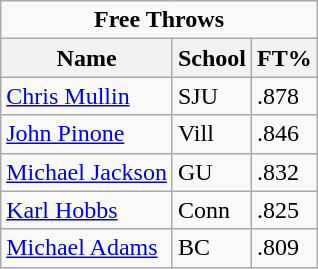<table class="wikitable">
<tr>
<td colspan=3 style="text-align:center;"><strong>Free Throws</strong></td>
</tr>
<tr>
<th>Name</th>
<th>School</th>
<th>FT%</th>
</tr>
<tr>
<td><a href='#'>Chris Mullin</a></td>
<td>SJU</td>
<td>.878</td>
</tr>
<tr>
<td><a href='#'>John Pinone</a></td>
<td>Vill</td>
<td>.846</td>
</tr>
<tr>
<td><a href='#'>Michael Jackson</a></td>
<td>GU</td>
<td>.832</td>
</tr>
<tr>
<td><a href='#'>Karl Hobbs</a></td>
<td>Conn</td>
<td>.825</td>
</tr>
<tr>
<td><a href='#'>Michael Adams</a></td>
<td>BC</td>
<td>.809</td>
</tr>
</table>
